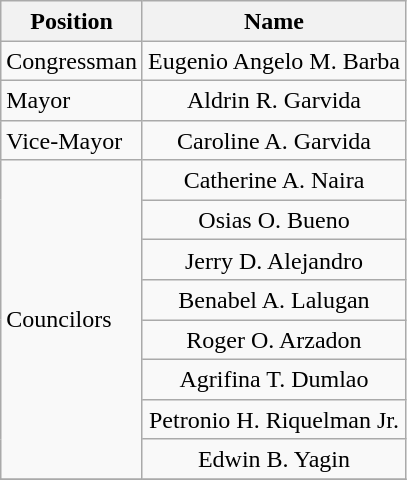<table class="wikitable" style="line-height:1.20em; font-size:100%;">
<tr>
<th>Position</th>
<th>Name</th>
</tr>
<tr>
<td>Congressman</td>
<td style="text-align:center;">Eugenio Angelo M. Barba</td>
</tr>
<tr>
<td>Mayor</td>
<td style="text-align:center;">Aldrin R. Garvida</td>
</tr>
<tr>
<td>Vice-Mayor</td>
<td style="text-align:center;">Caroline A. Garvida</td>
</tr>
<tr>
<td rowspan=8>Councilors</td>
<td style="text-align:center;">Catherine A. Naira</td>
</tr>
<tr>
<td style="text-align:center;">Osias O. Bueno</td>
</tr>
<tr>
<td style="text-align:center;">Jerry D. Alejandro</td>
</tr>
<tr>
<td style="text-align:center;">Benabel A. Lalugan</td>
</tr>
<tr>
<td style="text-align:center;">Roger O. Arzadon</td>
</tr>
<tr>
<td style="text-align:center;">Agrifina T. Dumlao</td>
</tr>
<tr>
<td style="text-align:center;">Petronio H. Riquelman Jr.</td>
</tr>
<tr>
<td style="text-align:center;">Edwin B. Yagin</td>
</tr>
<tr>
</tr>
</table>
